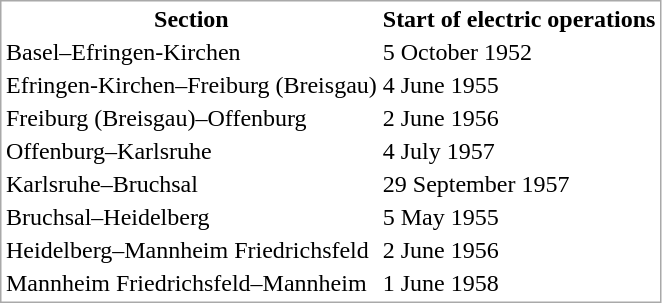<table style="border: 1px solid darkgray;">
<tr>
<th>Section</th>
<th>Start of electric operations</th>
</tr>
<tr>
<td>Basel–Efringen-Kirchen</td>
<td>5 October 1952</td>
</tr>
<tr>
<td>Efringen-Kirchen–Freiburg (Breisgau)</td>
<td>4 June 1955</td>
</tr>
<tr>
<td>Freiburg (Breisgau)–Offenburg</td>
<td>2 June 1956</td>
</tr>
<tr>
<td>Offenburg–Karlsruhe</td>
<td>4 July 1957</td>
</tr>
<tr>
<td>Karlsruhe–Bruchsal</td>
<td>29 September 1957</td>
</tr>
<tr>
<td>Bruchsal–Heidelberg</td>
<td>5 May 1955</td>
</tr>
<tr>
<td>Heidelberg–Mannheim Friedrichsfeld</td>
<td>2 June 1956</td>
</tr>
<tr>
<td>Mannheim Friedrichsfeld–Mannheim</td>
<td>1 June 1958</td>
</tr>
</table>
